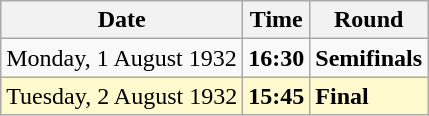<table class="wikitable">
<tr>
<th>Date</th>
<th>Time</th>
<th>Round</th>
</tr>
<tr>
<td>Monday, 1 August 1932</td>
<td><strong>16:30</strong></td>
<td><strong>Semifinals</strong></td>
</tr>
<tr style=background:lemonchiffon>
<td>Tuesday, 2 August 1932</td>
<td><strong>15:45</strong></td>
<td><strong>Final</strong></td>
</tr>
</table>
